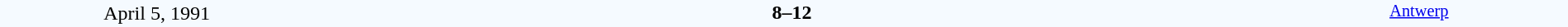<table style="width: 100%; background:#F5FAFF;" cellspacing="0">
<tr>
<td align=center rowspan=3 width=20%>April 5, 1991<br></td>
</tr>
<tr>
<td width=24% align=right></td>
<td align=center width=13%><strong>8–12</strong></td>
<td width=24%></td>
<td style=font-size:85% rowspan=3 valign=top align=center><a href='#'>Antwerp</a></td>
</tr>
<tr style=font-size:85%>
<td align=right></td>
<td align=center></td>
<td></td>
</tr>
</table>
